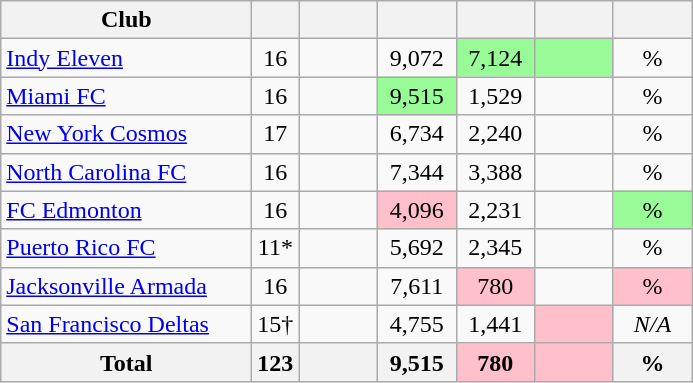<table class="wikitable sortable" style="text-align:center;">
<tr>
<th width=160>Club</th>
<th></th>
<th width=45></th>
<th width=45></th>
<th width=45></th>
<th width=45></th>
<th width=45></th>
</tr>
<tr>
<td style="text-align:left;"><a href='#'>Indy Eleven</a></td>
<td>16</td>
<td></td>
<td>9,072</td>
<td style="background:#98fb98;">7,124</td>
<td style="background:#98fb98;"></td>
<td>%</td>
</tr>
<tr>
<td style="text-align:left;"><a href='#'>Miami FC</a></td>
<td>16</td>
<td></td>
<td style="background:#98fb98;">9,515</td>
<td>1,529</td>
<td></td>
<td>%</td>
</tr>
<tr>
<td style="text-align:left;"><a href='#'>New York Cosmos</a></td>
<td>17</td>
<td></td>
<td>6,734</td>
<td>2,240</td>
<td></td>
<td>%</td>
</tr>
<tr>
<td style="text-align:left;"><a href='#'>North Carolina FC</a></td>
<td>16</td>
<td></td>
<td>7,344</td>
<td>3,388</td>
<td></td>
<td>%</td>
</tr>
<tr>
<td style="text-align:left;"><a href='#'>FC Edmonton</a></td>
<td>16</td>
<td></td>
<td style="background:pink;">4,096</td>
<td>2,231</td>
<td></td>
<td style="background:#98fb98;">%</td>
</tr>
<tr>
<td style="text-align:left;"><a href='#'>Puerto Rico FC</a></td>
<td>11*</td>
<td></td>
<td>5,692</td>
<td>2,345</td>
<td></td>
<td>%</td>
</tr>
<tr>
<td style="text-align:left;"><a href='#'>Jacksonville Armada</a></td>
<td>16</td>
<td></td>
<td>7,611</td>
<td style="background:pink;">780</td>
<td></td>
<td style="background:pink;">%</td>
</tr>
<tr>
<td style="text-align:left;"><a href='#'>San Francisco Deltas</a></td>
<td>15†</td>
<td></td>
<td>4,755</td>
<td>1,441</td>
<td style="background:pink;"></td>
<td><em>N/A</em></td>
</tr>
<tr>
<th>Total</th>
<th>123</th>
<th></th>
<th>9,515</th>
<th style="background:pink;">780</th>
<th style="background:pink;"></th>
<th>%</th>
</tr>
</table>
